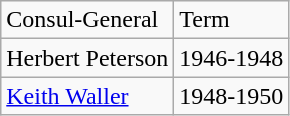<table class="wikitable">
<tr>
<td>Consul-General</td>
<td>Term</td>
</tr>
<tr>
<td>Herbert Peterson</td>
<td>1946-1948</td>
</tr>
<tr>
<td><a href='#'>Keith Waller</a></td>
<td>1948-1950</td>
</tr>
</table>
